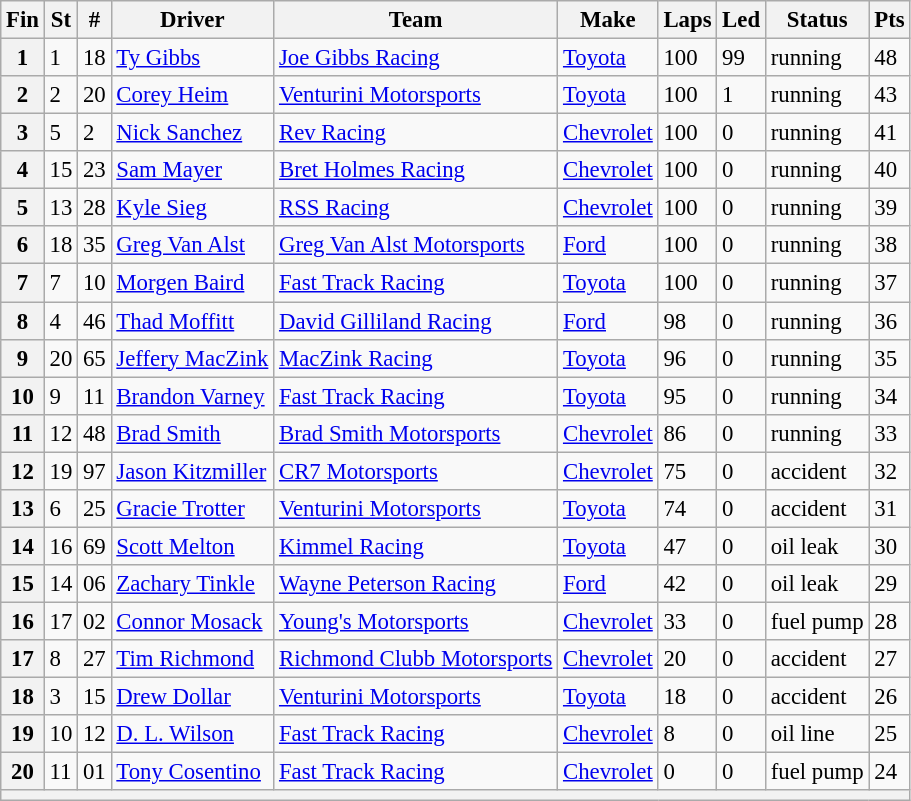<table class="wikitable sortable" style="font-size:95%">
<tr>
<th>Fin</th>
<th>St</th>
<th>#</th>
<th>Driver</th>
<th>Team</th>
<th>Make</th>
<th>Laps</th>
<th>Led</th>
<th>Status</th>
<th>Pts</th>
</tr>
<tr>
<th>1</th>
<td>1</td>
<td>18</td>
<td><a href='#'>Ty Gibbs</a></td>
<td><a href='#'>Joe Gibbs Racing</a></td>
<td><a href='#'>Toyota</a></td>
<td>100</td>
<td>99</td>
<td>running</td>
<td>48</td>
</tr>
<tr>
<th>2</th>
<td>2</td>
<td>20</td>
<td><a href='#'>Corey Heim</a></td>
<td><a href='#'>Venturini Motorsports</a></td>
<td><a href='#'>Toyota</a></td>
<td>100</td>
<td>1</td>
<td>running</td>
<td>43</td>
</tr>
<tr>
<th>3</th>
<td>5</td>
<td>2</td>
<td><a href='#'>Nick Sanchez</a></td>
<td><a href='#'>Rev Racing</a></td>
<td><a href='#'>Chevrolet</a></td>
<td>100</td>
<td>0</td>
<td>running</td>
<td>41</td>
</tr>
<tr>
<th>4</th>
<td>15</td>
<td>23</td>
<td><a href='#'>Sam Mayer</a></td>
<td><a href='#'>Bret Holmes Racing</a></td>
<td><a href='#'>Chevrolet</a></td>
<td>100</td>
<td>0</td>
<td>running</td>
<td>40</td>
</tr>
<tr>
<th>5</th>
<td>13</td>
<td>28</td>
<td><a href='#'>Kyle Sieg</a></td>
<td><a href='#'>RSS Racing</a></td>
<td><a href='#'>Chevrolet</a></td>
<td>100</td>
<td>0</td>
<td>running</td>
<td>39</td>
</tr>
<tr>
<th>6</th>
<td>18</td>
<td>35</td>
<td><a href='#'>Greg Van Alst</a></td>
<td><a href='#'>Greg Van Alst Motorsports</a></td>
<td><a href='#'>Ford</a></td>
<td>100</td>
<td>0</td>
<td>running</td>
<td>38</td>
</tr>
<tr>
<th>7</th>
<td>7</td>
<td>10</td>
<td><a href='#'>Morgen Baird</a></td>
<td><a href='#'>Fast Track Racing</a></td>
<td><a href='#'>Toyota</a></td>
<td>100</td>
<td>0</td>
<td>running</td>
<td>37</td>
</tr>
<tr>
<th>8</th>
<td>4</td>
<td>46</td>
<td><a href='#'>Thad Moffitt</a></td>
<td><a href='#'>David Gilliland Racing</a></td>
<td><a href='#'>Ford</a></td>
<td>98</td>
<td>0</td>
<td>running</td>
<td>36</td>
</tr>
<tr>
<th>9</th>
<td>20</td>
<td>65</td>
<td><a href='#'>Jeffery MacZink</a></td>
<td><a href='#'>MacZink Racing</a></td>
<td><a href='#'>Toyota</a></td>
<td>96</td>
<td>0</td>
<td>running</td>
<td>35</td>
</tr>
<tr>
<th>10</th>
<td>9</td>
<td>11</td>
<td><a href='#'>Brandon Varney</a></td>
<td><a href='#'>Fast Track Racing</a></td>
<td><a href='#'>Toyota</a></td>
<td>95</td>
<td>0</td>
<td>running</td>
<td>34</td>
</tr>
<tr>
<th>11</th>
<td>12</td>
<td>48</td>
<td><a href='#'>Brad Smith</a></td>
<td><a href='#'>Brad Smith Motorsports</a></td>
<td><a href='#'>Chevrolet</a></td>
<td>86</td>
<td>0</td>
<td>running</td>
<td>33</td>
</tr>
<tr>
<th>12</th>
<td>19</td>
<td>97</td>
<td><a href='#'>Jason Kitzmiller</a></td>
<td><a href='#'>CR7 Motorsports</a></td>
<td><a href='#'>Chevrolet</a></td>
<td>75</td>
<td>0</td>
<td>accident</td>
<td>32</td>
</tr>
<tr>
<th>13</th>
<td>6</td>
<td>25</td>
<td><a href='#'>Gracie Trotter</a></td>
<td><a href='#'>Venturini Motorsports</a></td>
<td><a href='#'>Toyota</a></td>
<td>74</td>
<td>0</td>
<td>accident</td>
<td>31</td>
</tr>
<tr>
<th>14</th>
<td>16</td>
<td>69</td>
<td><a href='#'>Scott Melton</a></td>
<td><a href='#'>Kimmel Racing</a></td>
<td><a href='#'>Toyota</a></td>
<td>47</td>
<td>0</td>
<td>oil leak</td>
<td>30</td>
</tr>
<tr>
<th>15</th>
<td>14</td>
<td>06</td>
<td><a href='#'>Zachary Tinkle</a></td>
<td><a href='#'>Wayne Peterson Racing</a></td>
<td><a href='#'>Ford</a></td>
<td>42</td>
<td>0</td>
<td>oil leak</td>
<td>29</td>
</tr>
<tr>
<th>16</th>
<td>17</td>
<td>02</td>
<td><a href='#'>Connor Mosack</a></td>
<td><a href='#'>Young's Motorsports</a></td>
<td><a href='#'>Chevrolet</a></td>
<td>33</td>
<td>0</td>
<td>fuel pump</td>
<td>28</td>
</tr>
<tr>
<th>17</th>
<td>8</td>
<td>27</td>
<td><a href='#'>Tim Richmond</a></td>
<td><a href='#'>Richmond Clubb Motorsports</a></td>
<td><a href='#'>Chevrolet</a></td>
<td>20</td>
<td>0</td>
<td>accident</td>
<td>27</td>
</tr>
<tr>
<th>18</th>
<td>3</td>
<td>15</td>
<td><a href='#'>Drew Dollar</a></td>
<td><a href='#'>Venturini Motorsports</a></td>
<td><a href='#'>Toyota</a></td>
<td>18</td>
<td>0</td>
<td>accident</td>
<td>26</td>
</tr>
<tr>
<th>19</th>
<td>10</td>
<td>12</td>
<td><a href='#'>D. L. Wilson</a></td>
<td><a href='#'>Fast Track Racing</a></td>
<td><a href='#'>Chevrolet</a></td>
<td>8</td>
<td>0</td>
<td>oil line</td>
<td>25</td>
</tr>
<tr>
<th>20</th>
<td>11</td>
<td>01</td>
<td><a href='#'>Tony Cosentino</a></td>
<td><a href='#'>Fast Track Racing</a></td>
<td><a href='#'>Chevrolet</a></td>
<td>0</td>
<td>0</td>
<td>fuel pump</td>
<td>24</td>
</tr>
<tr>
<th colspan="10"></th>
</tr>
</table>
